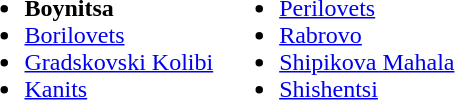<table>
<tr>
<td valign="top"><br><ul><li><strong>Boynitsa</strong></li><li><a href='#'>Borilovets</a></li><li><a href='#'>Gradskovski Kolibi</a></li><li><a href='#'>Kanits</a></li></ul></td>
<td valign="top"><br><ul><li><a href='#'>Perilovets</a></li><li><a href='#'>Rabrovo</a></li><li><a href='#'>Shipikova Mahala</a></li><li><a href='#'>Shishentsi</a></li></ul></td>
</tr>
</table>
